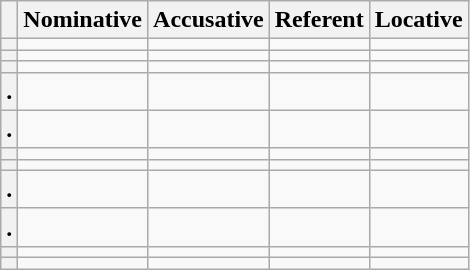<table class="wikitable" style="margin:auto:" align="center">
<tr>
<th></th>
<th>Nominative</th>
<th>Accusative</th>
<th>Referent</th>
<th>Locative</th>
</tr>
<tr>
<th></th>
<td></td>
<td></td>
<td></td>
<td></td>
</tr>
<tr>
<th></th>
<td></td>
<td></td>
<td></td>
<td></td>
</tr>
<tr>
<th></th>
<td></td>
<td></td>
<td></td>
<td></td>
</tr>
<tr>
<th>.</th>
<td></td>
<td></td>
<td></td>
<td></td>
</tr>
<tr>
<th>.</th>
<td></td>
<td></td>
<td></td>
<td></td>
</tr>
<tr>
<th></th>
<td></td>
<td></td>
<td></td>
<td></td>
</tr>
<tr>
<th></th>
<td></td>
<td></td>
<td></td>
<td></td>
</tr>
<tr>
<th>.</th>
<td></td>
<td></td>
<td></td>
<td></td>
</tr>
<tr>
<th>.</th>
<td></td>
<td></td>
<td></td>
<td></td>
</tr>
<tr>
<th></th>
<td></td>
<td></td>
<td></td>
<td></td>
</tr>
<tr>
<th></th>
<td></td>
<td></td>
<td></td>
<td></td>
</tr>
</table>
